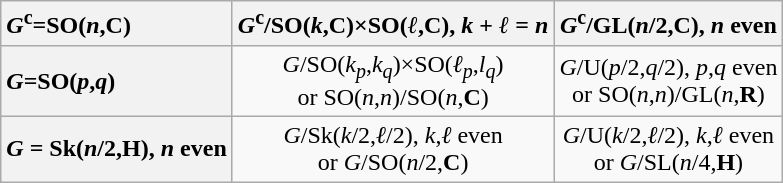<table class="wikitable" style="text-align:center">
<tr>
<th style="text-align:left"><em>G</em><sup>c</sup>=SO(<em>n</em>,<strong>C</strong>)</th>
<th><em>G</em><sup>c</sup>/SO(<em>k</em>,<strong>C</strong>)×SO(<em>ℓ</em>,<strong>C</strong>), <em>k</em> + <em>ℓ</em> = <em>n</em></th>
<th><em>G</em><sup>c</sup>/GL(<em>n</em>/2,<strong>C</strong>), <em>n</em> even</th>
</tr>
<tr>
<th style="text-align:left"><em>G</em>=SO(<em>p</em>,<em>q</em>)</th>
<td><em>G</em>/SO(<em>k</em><sub><em>p</em></sub>,<em>k</em><sub><em>q</em></sub>)×SO(<em>ℓ</em><sub><em>p</em></sub>,<em>l</em><sub><em>q</em></sub>) <br> or SO(<em>n</em>,<em>n</em>)/SO(<em>n</em>,<strong>C</strong>)</td>
<td><em>G</em>/U(<em>p</em>/2,<em>q</em>/2), <em>p</em>,<em>q</em> even <br> or SO(<em>n</em>,<em>n</em>)/GL(<em>n</em>,<strong>R</strong>)</td>
</tr>
<tr>
<th style="text-align:left"><em>G</em> = Sk(<em>n</em>/2,<strong>H</strong>), <em>n</em> even</th>
<td><em>G</em>/Sk(<em>k</em>/2,<em>ℓ</em>/2), <em>k</em>,<em>ℓ</em> even <br> or <em>G</em>/SO(<em>n</em>/2,<strong>C</strong>)</td>
<td><em>G</em>/U(<em>k</em>/2,<em>ℓ</em>/2), <em>k</em>,<em>ℓ</em> even <br> or <em>G</em>/SL(<em>n</em>/4,<strong>H</strong>)</td>
</tr>
</table>
